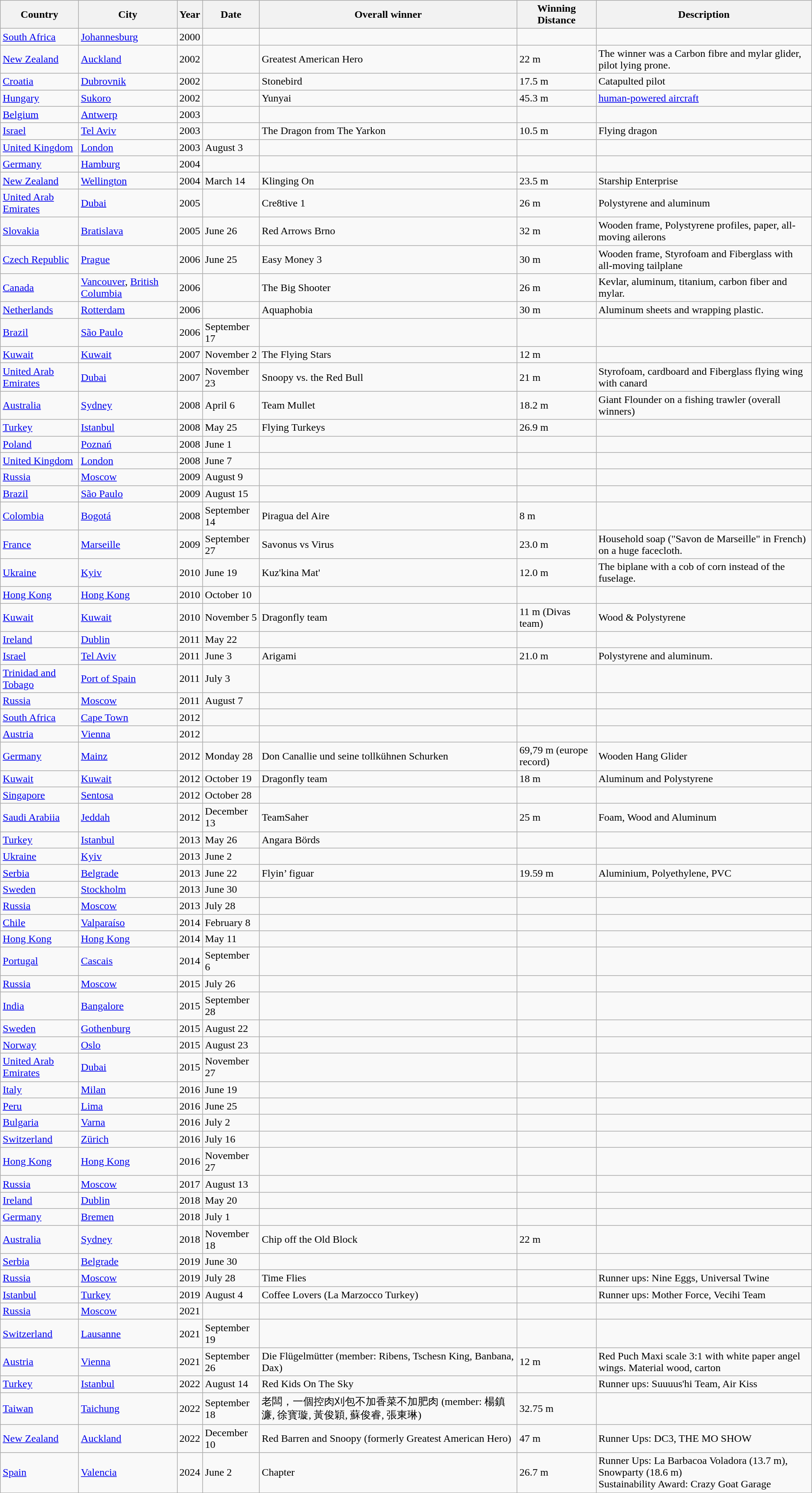<table class="wikitable sortable">
<tr>
<th>Country</th>
<th>City</th>
<th>Year</th>
<th>Date</th>
<th>Overall winner</th>
<th>Winning Distance</th>
<th>Description</th>
</tr>
<tr>
<td><a href='#'>South Africa</a></td>
<td><a href='#'>Johannesburg</a></td>
<td>2000</td>
<td></td>
<td></td>
<td></td>
<td></td>
</tr>
<tr>
<td><a href='#'>New Zealand</a></td>
<td><a href='#'>Auckland</a></td>
<td>2002</td>
<td></td>
<td>Greatest American Hero</td>
<td>22 m</td>
<td>The winner was a Carbon fibre and mylar glider, pilot lying prone.</td>
</tr>
<tr>
<td><a href='#'>Croatia</a></td>
<td><a href='#'>Dubrovnik</a></td>
<td>2002</td>
<td></td>
<td>Stonebird</td>
<td>17.5 m</td>
<td>Catapulted pilot</td>
</tr>
<tr>
<td><a href='#'>Hungary</a></td>
<td><a href='#'>Sukoro</a></td>
<td>2002</td>
<td></td>
<td>Yunyai</td>
<td>45.3 m</td>
<td><a href='#'>human-powered aircraft</a></td>
</tr>
<tr>
<td><a href='#'>Belgium</a></td>
<td><a href='#'>Antwerp</a></td>
<td>2003</td>
<td></td>
<td></td>
<td></td>
<td></td>
</tr>
<tr>
<td><a href='#'>Israel</a></td>
<td><a href='#'>Tel Aviv</a></td>
<td>2003</td>
<td></td>
<td>The Dragon from The Yarkon</td>
<td>10.5 m</td>
<td>Flying dragon</td>
</tr>
<tr>
<td><a href='#'>United Kingdom</a></td>
<td><a href='#'>London</a></td>
<td>2003</td>
<td>August 3</td>
<td></td>
<td></td>
<td></td>
</tr>
<tr>
<td><a href='#'>Germany</a></td>
<td><a href='#'>Hamburg</a></td>
<td>2004</td>
<td></td>
<td></td>
<td></td>
<td></td>
</tr>
<tr>
<td><a href='#'>New Zealand</a></td>
<td><a href='#'>Wellington</a></td>
<td>2004</td>
<td>March 14</td>
<td>Klinging On</td>
<td>23.5 m</td>
<td>Starship Enterprise</td>
</tr>
<tr>
<td><a href='#'>United Arab Emirates</a></td>
<td><a href='#'>Dubai</a></td>
<td>2005</td>
<td></td>
<td>Cre8tive 1</td>
<td>26 m</td>
<td>Polystyrene and aluminum</td>
</tr>
<tr>
<td><a href='#'>Slovakia</a></td>
<td><a href='#'>Bratislava</a></td>
<td>2005</td>
<td>June 26</td>
<td>Red Arrows Brno</td>
<td>32 m</td>
<td>Wooden frame, Polystyrene profiles, paper, all-moving ailerons</td>
</tr>
<tr>
<td><a href='#'>Czech Republic</a></td>
<td><a href='#'>Prague</a></td>
<td>2006</td>
<td>June 25</td>
<td>Easy Money 3</td>
<td>30 m</td>
<td>Wooden frame, Styrofoam and Fiberglass with all-moving tailplane</td>
</tr>
<tr>
<td><a href='#'>Canada</a></td>
<td><a href='#'>Vancouver</a>, <a href='#'>British Columbia</a></td>
<td>2006</td>
<td></td>
<td>The Big Shooter</td>
<td>26 m</td>
<td>Kevlar, aluminum, titanium, carbon fiber and mylar.</td>
</tr>
<tr>
<td><a href='#'>Netherlands</a></td>
<td><a href='#'>Rotterdam</a></td>
<td>2006</td>
<td></td>
<td>Aquaphobia</td>
<td>30 m</td>
<td>Aluminum sheets and wrapping plastic.</td>
</tr>
<tr>
<td><a href='#'>Brazil</a></td>
<td><a href='#'>São Paulo</a></td>
<td>2006</td>
<td>September 17</td>
<td></td>
<td></td>
<td></td>
</tr>
<tr>
<td><a href='#'>Kuwait</a></td>
<td><a href='#'>Kuwait</a></td>
<td>2007</td>
<td>November 2</td>
<td>The Flying Stars</td>
<td>12 m</td>
<td></td>
</tr>
<tr>
<td><a href='#'>United Arab Emirates</a></td>
<td><a href='#'>Dubai</a></td>
<td>2007</td>
<td>November 23</td>
<td>Snoopy vs. the Red Bull</td>
<td>21 m</td>
<td>Styrofoam, cardboard and Fiberglass flying wing with canard</td>
</tr>
<tr>
<td><a href='#'>Australia</a></td>
<td><a href='#'>Sydney</a></td>
<td>2008</td>
<td>April 6</td>
<td>Team Mullet</td>
<td>18.2 m</td>
<td>Giant Flounder on a fishing trawler (overall winners)</td>
</tr>
<tr>
<td><a href='#'>Turkey</a></td>
<td><a href='#'>Istanbul</a></td>
<td>2008</td>
<td>May 25</td>
<td>Flying Turkeys</td>
<td>26.9 m</td>
<td></td>
</tr>
<tr>
<td><a href='#'>Poland</a></td>
<td><a href='#'>Poznań</a></td>
<td>2008</td>
<td>June 1</td>
<td></td>
<td></td>
<td></td>
</tr>
<tr>
<td><a href='#'>United Kingdom</a></td>
<td><a href='#'>London</a></td>
<td>2008</td>
<td>June 7</td>
<td></td>
<td></td>
<td></td>
</tr>
<tr>
<td><a href='#'>Russia</a></td>
<td><a href='#'>Moscow</a></td>
<td>2009</td>
<td>August 9</td>
<td></td>
<td></td>
<td></td>
</tr>
<tr>
<td><a href='#'>Brazil</a></td>
<td><a href='#'>São Paulo</a></td>
<td>2009</td>
<td>August 15</td>
<td></td>
<td></td>
<td></td>
</tr>
<tr>
<td><a href='#'>Colombia</a></td>
<td><a href='#'>Bogotá</a></td>
<td>2008</td>
<td>September 14</td>
<td>Piragua del Aire</td>
<td>8 m</td>
<td></td>
</tr>
<tr>
<td><a href='#'>France</a></td>
<td><a href='#'>Marseille</a></td>
<td>2009</td>
<td>September 27</td>
<td>Savonus vs Virus</td>
<td>23.0 m</td>
<td>Household soap ("Savon de Marseille" in French) on a huge facecloth.</td>
</tr>
<tr>
<td><a href='#'>Ukraine</a></td>
<td><a href='#'>Kyiv</a></td>
<td>2010</td>
<td>June 19</td>
<td>Kuz'kina Mat'</td>
<td>12.0 m</td>
<td>The biplane with a cob of corn instead of the fuselage.</td>
</tr>
<tr>
<td><a href='#'>Hong Kong</a></td>
<td><a href='#'>Hong Kong</a></td>
<td>2010</td>
<td>October 10</td>
<td></td>
<td></td>
<td></td>
</tr>
<tr>
<td><a href='#'>Kuwait</a></td>
<td><a href='#'>Kuwait</a></td>
<td>2010</td>
<td>November 5</td>
<td>Dragonfly team</td>
<td>11 m (Divas team)</td>
<td>Wood & Polystyrene</td>
</tr>
<tr>
<td><a href='#'>Ireland</a></td>
<td><a href='#'>Dublin</a></td>
<td>2011</td>
<td>May 22</td>
<td></td>
<td></td>
<td></td>
</tr>
<tr>
<td><a href='#'>Israel</a></td>
<td><a href='#'>Tel Aviv</a></td>
<td>2011</td>
<td>June 3</td>
<td>Arigami</td>
<td>21.0 m</td>
<td>Polystyrene and aluminum.</td>
</tr>
<tr>
<td><a href='#'>Trinidad and Tobago</a></td>
<td><a href='#'>Port of Spain</a></td>
<td>2011</td>
<td>July 3</td>
<td></td>
<td></td>
<td></td>
</tr>
<tr>
<td><a href='#'>Russia</a></td>
<td><a href='#'>Moscow</a></td>
<td>2011</td>
<td>August 7</td>
<td></td>
<td></td>
<td></td>
</tr>
<tr>
<td><a href='#'>South Africa</a></td>
<td><a href='#'>Cape Town</a></td>
<td>2012</td>
<td></td>
<td></td>
<td></td>
<td></td>
</tr>
<tr>
<td><a href='#'>Austria</a></td>
<td><a href='#'>Vienna</a></td>
<td>2012</td>
<td></td>
<td></td>
<td></td>
<td></td>
</tr>
<tr>
<td><a href='#'>Germany</a></td>
<td><a href='#'>Mainz</a></td>
<td>2012</td>
<td>Monday 28</td>
<td>Don Canallie und seine tollkühnen Schurken</td>
<td>69,79 m (europe record)</td>
<td>Wooden Hang Glider</td>
</tr>
<tr>
<td><a href='#'>Kuwait</a></td>
<td><a href='#'>Kuwait</a></td>
<td>2012</td>
<td>October 19</td>
<td>Dragonfly team</td>
<td>18 m</td>
<td>Aluminum and Polystyrene</td>
</tr>
<tr>
<td><a href='#'>Singapore</a></td>
<td><a href='#'>Sentosa</a></td>
<td>2012</td>
<td>October 28</td>
<td></td>
<td></td>
<td></td>
</tr>
<tr>
<td><a href='#'>Saudi Arabiia</a></td>
<td><a href='#'>Jeddah</a></td>
<td>2012</td>
<td>December 13</td>
<td>TeamSaher</td>
<td>25 m</td>
<td>Foam, Wood and Aluminum</td>
</tr>
<tr>
<td><a href='#'>Turkey</a></td>
<td><a href='#'>Istanbul</a></td>
<td>2013</td>
<td>May 26</td>
<td>Angara Börds</td>
<td></td>
<td></td>
</tr>
<tr>
<td><a href='#'>Ukraine</a></td>
<td><a href='#'>Kyiv</a></td>
<td>2013</td>
<td>June 2</td>
<td></td>
<td></td>
<td></td>
</tr>
<tr>
<td><a href='#'>Serbia</a></td>
<td><a href='#'>Belgrade</a></td>
<td>2013</td>
<td>June 22</td>
<td>Flyin’ figuar</td>
<td>19.59 m</td>
<td>Aluminium, Polyethylene, PVC</td>
</tr>
<tr>
<td><a href='#'>Sweden</a></td>
<td><a href='#'>Stockholm</a></td>
<td>2013</td>
<td>June 30</td>
<td></td>
<td></td>
<td></td>
</tr>
<tr>
<td><a href='#'>Russia</a></td>
<td><a href='#'>Moscow</a></td>
<td>2013</td>
<td>July 28</td>
<td></td>
<td></td>
<td></td>
</tr>
<tr>
<td><a href='#'>Chile</a></td>
<td><a href='#'>Valparaíso</a></td>
<td>2014</td>
<td>February 8</td>
<td></td>
<td></td>
<td></td>
</tr>
<tr>
<td><a href='#'>Hong Kong</a></td>
<td><a href='#'>Hong Kong</a></td>
<td>2014</td>
<td>May 11</td>
<td></td>
<td></td>
<td></td>
</tr>
<tr>
<td><a href='#'>Portugal</a></td>
<td><a href='#'>Cascais</a></td>
<td>2014</td>
<td>September 6</td>
<td></td>
<td></td>
<td></td>
</tr>
<tr>
<td><a href='#'>Russia</a></td>
<td><a href='#'>Moscow</a></td>
<td>2015</td>
<td>July 26</td>
<td></td>
<td></td>
<td></td>
</tr>
<tr>
<td><a href='#'>India</a></td>
<td><a href='#'>Bangalore</a></td>
<td>2015</td>
<td>September 28</td>
<td></td>
<td></td>
<td></td>
</tr>
<tr>
<td><a href='#'>Sweden</a></td>
<td><a href='#'>Gothenburg</a></td>
<td>2015</td>
<td>August 22</td>
<td></td>
<td></td>
<td></td>
</tr>
<tr>
<td><a href='#'>Norway</a></td>
<td><a href='#'>Oslo</a></td>
<td>2015</td>
<td>August 23</td>
<td></td>
<td></td>
<td></td>
</tr>
<tr>
<td><a href='#'>United Arab Emirates</a></td>
<td><a href='#'>Dubai</a></td>
<td>2015</td>
<td>November 27</td>
<td></td>
<td></td>
<td></td>
</tr>
<tr>
<td><a href='#'>Italy</a></td>
<td><a href='#'>Milan</a></td>
<td>2016</td>
<td>June 19</td>
<td></td>
<td></td>
<td></td>
</tr>
<tr>
<td><a href='#'>Peru</a></td>
<td><a href='#'>Lima</a></td>
<td>2016</td>
<td>June 25</td>
<td></td>
<td></td>
<td></td>
</tr>
<tr>
<td><a href='#'>Bulgaria</a></td>
<td><a href='#'>Varna</a></td>
<td>2016</td>
<td>July 2</td>
<td></td>
<td></td>
<td></td>
</tr>
<tr>
<td><a href='#'>Switzerland</a></td>
<td><a href='#'>Zürich</a></td>
<td>2016</td>
<td>July 16</td>
<td></td>
<td></td>
<td></td>
</tr>
<tr>
<td><a href='#'>Hong Kong</a></td>
<td><a href='#'>Hong Kong</a></td>
<td>2016</td>
<td>November 27</td>
<td></td>
<td></td>
<td></td>
</tr>
<tr>
<td><a href='#'>Russia</a></td>
<td><a href='#'>Moscow</a></td>
<td>2017</td>
<td>August 13</td>
<td></td>
<td></td>
<td></td>
</tr>
<tr>
<td><a href='#'>Ireland</a></td>
<td><a href='#'>Dublin</a></td>
<td>2018</td>
<td>May 20</td>
<td></td>
<td></td>
<td></td>
</tr>
<tr>
<td><a href='#'>Germany</a></td>
<td><a href='#'>Bremen</a></td>
<td>2018</td>
<td>July 1</td>
<td></td>
<td></td>
<td></td>
</tr>
<tr>
<td><a href='#'>Australia</a></td>
<td><a href='#'>Sydney</a></td>
<td>2018</td>
<td>November 18</td>
<td>Chip off the Old Block</td>
<td>22 m</td>
<td></td>
</tr>
<tr>
<td><a href='#'>Serbia</a></td>
<td><a href='#'>Belgrade</a></td>
<td>2019</td>
<td>June 30</td>
<td></td>
<td></td>
<td></td>
</tr>
<tr>
<td><a href='#'>Russia</a></td>
<td><a href='#'>Moscow</a></td>
<td>2019</td>
<td>July 28</td>
<td>Time Flies</td>
<td></td>
<td>Runner ups: Nine Eggs, Universal Twine</td>
</tr>
<tr>
<td><a href='#'>Istanbul</a></td>
<td><a href='#'>Turkey</a></td>
<td>2019</td>
<td>August 4</td>
<td>Coffee Lovers (La Marzocco Turkey)</td>
<td></td>
<td>Runner ups: Mother Force, Vecihi Team</td>
</tr>
<tr>
<td><a href='#'>Russia</a></td>
<td><a href='#'>Moscow</a></td>
<td>2021</td>
<td></td>
<td></td>
<td></td>
<td></td>
</tr>
<tr>
<td><a href='#'>Switzerland</a></td>
<td><a href='#'>Lausanne</a></td>
<td>2021</td>
<td>September 19</td>
<td></td>
<td></td>
<td></td>
</tr>
<tr>
<td><a href='#'>Austria</a></td>
<td><a href='#'>Vienna</a></td>
<td>2021</td>
<td>September 26</td>
<td>Die Flügelmütter (member: Ribens, Tschesn King, Banbana, Dax)</td>
<td>12 m</td>
<td>Red Puch Maxi scale 3:1 with white paper angel wings. Material wood, carton</td>
</tr>
<tr>
<td><a href='#'>Turkey</a></td>
<td><a href='#'>Istanbul</a></td>
<td>2022</td>
<td>August 14</td>
<td>Red Kids On The Sky</td>
<td></td>
<td>Runner ups: Suuuus'hi Team, Air Kiss</td>
</tr>
<tr>
<td><a href='#'>Taiwan</a></td>
<td><a href='#'>Taichung</a></td>
<td>2022</td>
<td>September 18</td>
<td>老闆，一個控肉刈包不加香菜不加肥肉 (member: 楊鎮濂, 徐寳璇, 黃俊穎, 蘇俊睿, 張東琳)</td>
<td>32.75 m</td>
<td></td>
</tr>
<tr>
<td><a href='#'>New Zealand</a></td>
<td><a href='#'>Auckland</a></td>
<td>2022</td>
<td>December 10</td>
<td>Red Barren and Snoopy (formerly Greatest American Hero)</td>
<td>47 m</td>
<td>Runner Ups: DC3, THE MO SHOW</td>
</tr>
<tr>
<td><a href='#'>Spain</a></td>
<td><a href='#'>Valencia</a></td>
<td>2024</td>
<td>June 2</td>
<td>Chapter</td>
<td>26.7 m</td>
<td>Runner Ups: La Barbacoa Voladora (13.7 m), Snowparty (18.6 m)<br>Sustainability Award: Crazy Goat Garage</td>
</tr>
</table>
